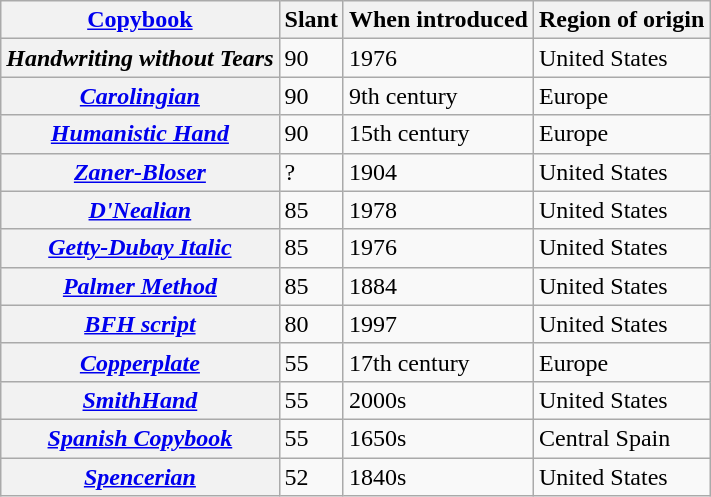<table class="wikitable sortable">
<tr>
<th><a href='#'>Copybook</a></th>
<th>Slant</th>
<th>When introduced</th>
<th>Region of origin</th>
</tr>
<tr>
<th><em>Handwriting without Tears</em></th>
<td>90</td>
<td>1976</td>
<td>United States</td>
</tr>
<tr>
<th><em><a href='#'>Carolingian</a></em></th>
<td>90</td>
<td>9th century</td>
<td>Europe</td>
</tr>
<tr>
<th><em><a href='#'>Humanistic Hand</a></em></th>
<td>90</td>
<td>15th century</td>
<td>Europe</td>
</tr>
<tr>
<th><em><a href='#'>Zaner-Bloser</a></em></th>
<td>?</td>
<td>1904</td>
<td>United States</td>
</tr>
<tr>
<th><em><a href='#'>D'Nealian</a></em></th>
<td>85</td>
<td>1978</td>
<td>United States</td>
</tr>
<tr>
<th><em><a href='#'>Getty-Dubay Italic</a></em></th>
<td>85</td>
<td>1976</td>
<td>United States</td>
</tr>
<tr>
<th><em><a href='#'>Palmer Method</a></em></th>
<td>85</td>
<td>1884</td>
<td>United States</td>
</tr>
<tr>
<th><em><a href='#'>BFH script</a></em></th>
<td>80</td>
<td>1997</td>
<td>United States</td>
</tr>
<tr>
<th><em><a href='#'>Copperplate</a></em></th>
<td>55</td>
<td>17th century</td>
<td>Europe</td>
</tr>
<tr>
<th><em><a href='#'>SmithHand</a></em></th>
<td>55</td>
<td>2000s</td>
<td>United States</td>
</tr>
<tr>
<th><em><a href='#'>Spanish Copybook</a></em></th>
<td>55</td>
<td>1650s</td>
<td>Central Spain</td>
</tr>
<tr>
<th><em><a href='#'>Spencerian</a></em></th>
<td>52</td>
<td>1840s</td>
<td>United States</td>
</tr>
</table>
